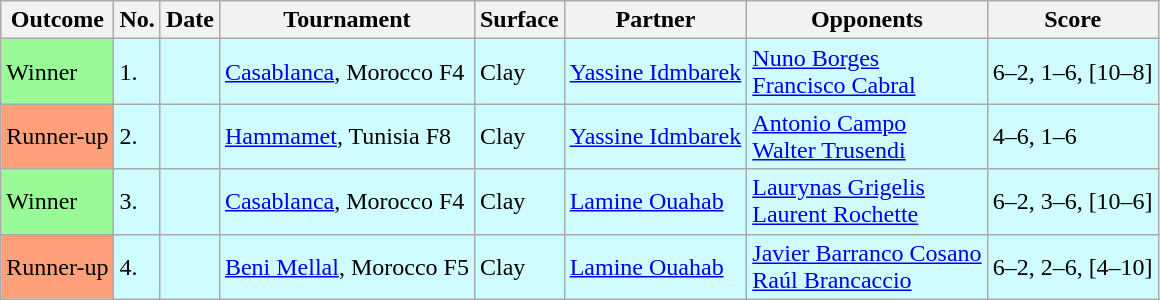<table class=wikitable>
<tr>
<th>Outcome</th>
<th>No.</th>
<th>Date</th>
<th>Tournament</th>
<th>Surface</th>
<th>Partner</th>
<th>Opponents</th>
<th>Score</th>
</tr>
<tr style="background:#cffcff;">
<td bgcolor=98FB98>Winner</td>
<td>1.</td>
<td></td>
<td> <a href='#'>Casablanca</a>, Morocco F4</td>
<td>Clay</td>
<td> <a href='#'>Yassine Idmbarek</a></td>
<td> <a href='#'>Nuno Borges</a><br> <a href='#'>Francisco Cabral</a></td>
<td>6–2, 1–6, [10–8]</td>
</tr>
<tr style="background:#cffcff;">
<td bgcolor=FFA07A>Runner-up</td>
<td>2.</td>
<td></td>
<td> <a href='#'>Hammamet</a>, Tunisia F8</td>
<td>Clay</td>
<td> <a href='#'>Yassine Idmbarek</a></td>
<td> <a href='#'>Antonio Campo</a><br> <a href='#'>Walter Trusendi</a></td>
<td>4–6, 1–6</td>
</tr>
<tr style="background:#cffcff;">
<td bgcolor=98FB98>Winner</td>
<td>3.</td>
<td></td>
<td> <a href='#'>Casablanca</a>, Morocco F4</td>
<td>Clay</td>
<td> <a href='#'>Lamine Ouahab</a></td>
<td> <a href='#'>Laurynas Grigelis</a><br> <a href='#'>Laurent Rochette</a></td>
<td>6–2, 3–6, [10–6]</td>
</tr>
<tr style="background:#cffcff;">
<td bgcolor=FFA07A>Runner-up</td>
<td>4.</td>
<td></td>
<td> <a href='#'>Beni Mellal</a>, Morocco F5</td>
<td>Clay</td>
<td> <a href='#'>Lamine Ouahab</a></td>
<td> <a href='#'>Javier Barranco Cosano</a><br> <a href='#'>Raúl Brancaccio</a></td>
<td>6–2, 2–6, [4–10]</td>
</tr>
</table>
